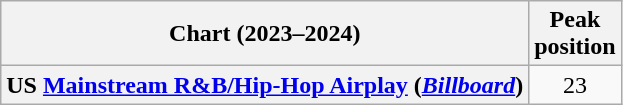<table class="wikitable sortable plainrowheaders" style="text-align:center">
<tr>
<th scope="col">Chart (2023–2024)</th>
<th scope="col">Peak<br>position</th>
</tr>
<tr>
<th scope="row">US <a href='#'>Mainstream R&B/Hip-Hop Airplay</a> (<em><a href='#'>Billboard</a></em>)</th>
<td>23</td>
</tr>
</table>
